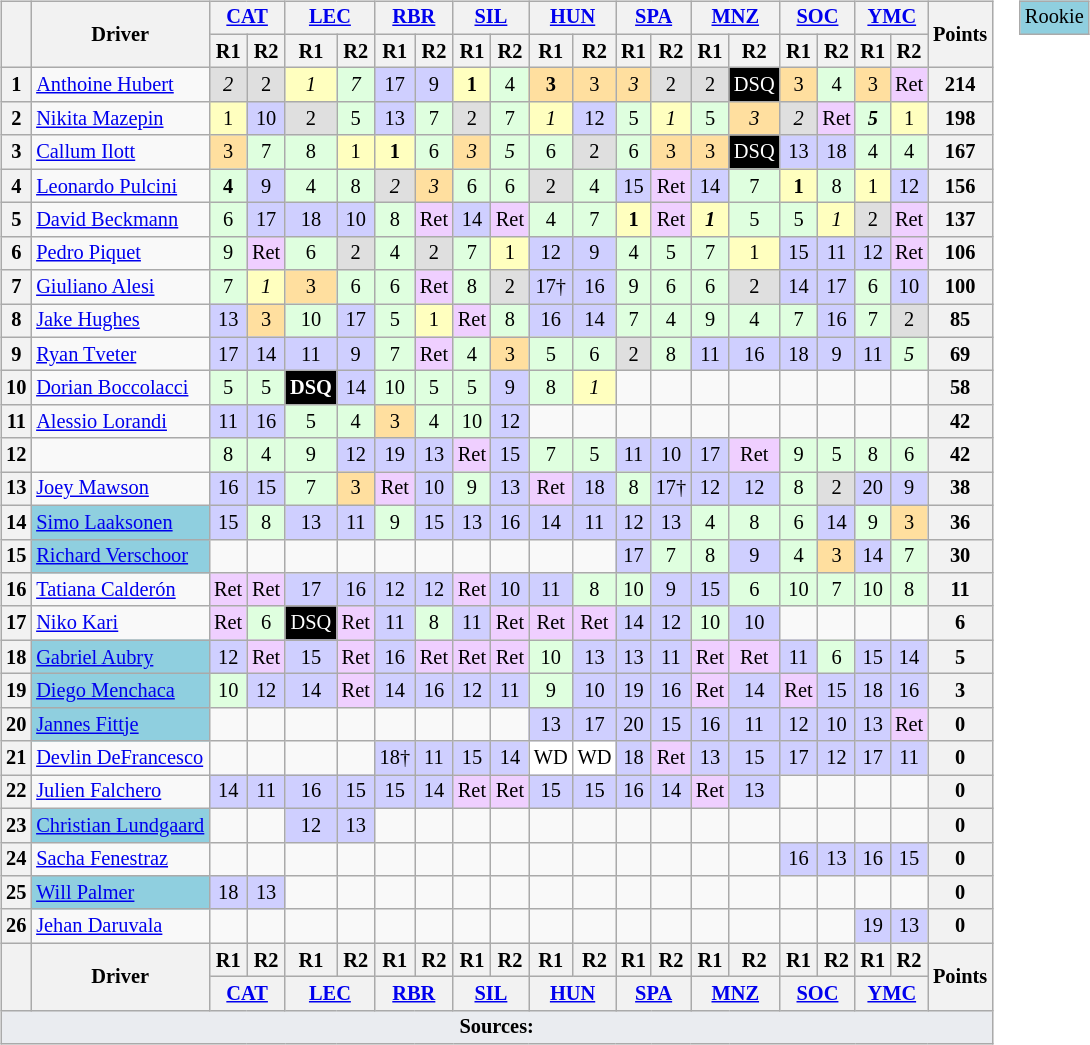<table>
<tr>
<td><br><table class="wikitable" style="font-size:85%; text-align:center">
<tr style="background:#f9f9f9" valign="top">
<th rowspan="2" valign="middle"></th>
<th rowspan="2" valign="middle">Driver</th>
<th colspan=2><a href='#'>CAT</a><br></th>
<th colspan=2><a href='#'>LEC</a><br></th>
<th colspan=2><a href='#'>RBR</a><br></th>
<th colspan=2><a href='#'>SIL</a><br></th>
<th colspan=2><a href='#'>HUN</a><br></th>
<th colspan=2><a href='#'>SPA</a><br></th>
<th colspan=2><a href='#'>MNZ</a><br></th>
<th colspan=2><a href='#'>SOC</a><br></th>
<th colspan=2><a href='#'>YMC</a><br></th>
<th rowspan="2" valign="middle">Points</th>
</tr>
<tr>
<th>R1</th>
<th>R2</th>
<th>R1</th>
<th>R2</th>
<th>R1</th>
<th>R2</th>
<th>R1</th>
<th>R2</th>
<th>R1</th>
<th>R2</th>
<th>R1</th>
<th>R2</th>
<th>R1</th>
<th>R2</th>
<th>R1</th>
<th>R2</th>
<th>R1</th>
<th>R2</th>
</tr>
<tr>
<th>1</th>
<td align=left> <a href='#'>Anthoine Hubert</a></td>
<td style="background:#dfdfdf;"><em>2</em></td>
<td style="background:#dfdfdf;">2</td>
<td style="background:#ffffbf;"><em>1</em></td>
<td style="background:#dfffdf;"><em>7</em></td>
<td style="background:#cfcfff;">17</td>
<td style="background:#cfcfff;">9</td>
<td style="background:#ffffbf;"><strong>1</strong></td>
<td style="background:#dfffdf;">4</td>
<td style="background:#ffdf9f;"><strong>3</strong></td>
<td style="background:#ffdf9f;">3</td>
<td style="background:#ffdf9f;"><em>3</em></td>
<td style="background:#dfdfdf;">2</td>
<td style="background:#dfdfdf;">2</td>
<td style="background-color:#000000;color:white">DSQ</td>
<td style="background:#ffdf9f;">3</td>
<td style="background:#dfffdf;">4</td>
<td style="background:#ffdf9f;">3</td>
<td style="background:#efcfff;">Ret</td>
<th>214</th>
</tr>
<tr>
<th>2</th>
<td align=left> <a href='#'>Nikita Mazepin</a></td>
<td style="background:#ffffbf;">1</td>
<td style="background:#cfcfff;">10</td>
<td style="background:#dfdfdf;">2</td>
<td style="background:#dfffdf;">5</td>
<td style="background:#cfcfff;">13</td>
<td style="background:#dfffdf;">7</td>
<td style="background:#dfdfdf;">2</td>
<td style="background:#dfffdf;">7</td>
<td style="background:#ffffbf;"><em>1</em></td>
<td style="background:#cfcfff;">12</td>
<td style="background:#dfffdf;">5</td>
<td style="background:#ffffbf;"><em>1</em></td>
<td style="background:#dfffdf;">5</td>
<td style="background:#ffdf9f;"><em>3</em></td>
<td style="background:#dfdfdf;"><em>2</em></td>
<td style="background:#efcfff;">Ret</td>
<td style="background:#dfffdf;"><strong><em>5</em></strong></td>
<td style="background:#ffffbf;">1</td>
<th>198</th>
</tr>
<tr>
<th>3</th>
<td align=left> <a href='#'>Callum Ilott</a></td>
<td style="background:#ffdf9f;">3</td>
<td style="background:#dfffdf;">7</td>
<td style="background:#dfffdf;">8</td>
<td style="background:#ffffbf;">1</td>
<td style="background:#ffffbf;"><strong>1</strong></td>
<td style="background:#dfffdf;">6</td>
<td style="background:#ffdf9f;"><em>3</em></td>
<td style="background:#dfffdf;"><em>5</em></td>
<td style="background:#dfffdf;">6</td>
<td style="background:#dfdfdf;">2</td>
<td style="background:#dfffdf;">6</td>
<td style="background:#ffdf9f;">3</td>
<td style="background:#ffdf9f;">3</td>
<td style="background-color:#000000;color:white">DSQ</td>
<td style="background:#cfcfff;">13</td>
<td style="background:#cfcfff;">18</td>
<td style="background:#dfffdf;">4</td>
<td style="background:#dfffdf;">4</td>
<th>167</th>
</tr>
<tr>
<th>4</th>
<td align=left> <a href='#'>Leonardo Pulcini</a></td>
<td style="background:#dfffdf;"><strong>4</strong></td>
<td style="background:#cfcfff;">9</td>
<td style="background:#dfffdf;">4</td>
<td style="background:#dfffdf;">8</td>
<td style="background:#dfdfdf;"><em>2</em></td>
<td style="background:#ffdf9f;"><em>3</em></td>
<td style="background:#dfffdf;">6</td>
<td style="background:#dfffdf;">6</td>
<td style="background:#dfdfdf;">2</td>
<td style="background:#dfffdf;">4</td>
<td style="background:#cfcfff;">15</td>
<td style="background:#efcfff;">Ret</td>
<td style="background:#cfcfff;">14</td>
<td style="background:#dfffdf;">7</td>
<td style="background:#ffffbf;"><strong>1</strong></td>
<td style="background:#dfffdf;">8</td>
<td style="background:#ffffbf;">1</td>
<td style="background:#cfcfff;">12</td>
<th>156</th>
</tr>
<tr>
<th>5</th>
<td align=left> <a href='#'>David Beckmann</a></td>
<td style="background:#dfffdf;">6</td>
<td style="background:#cfcfff;">17</td>
<td style="background:#cfcfff;">18</td>
<td style="background:#cfcfff;">10</td>
<td style="background:#dfffdf;">8</td>
<td style="background:#efcfff;">Ret</td>
<td style="background:#cfcfff;">14</td>
<td style="background:#efcfff;">Ret</td>
<td style="background:#dfffdf;">4</td>
<td style="background:#dfffdf;">7</td>
<td style="background:#ffffbf;"><strong>1</strong></td>
<td style="background:#efcfff;">Ret</td>
<td style="background:#ffffbf;"><strong><em>1</em></strong></td>
<td style="background:#dfffdf;">5</td>
<td style="background:#dfffdf;">5</td>
<td style="background:#ffffbf;"><em>1</em></td>
<td style="background:#dfdfdf;">2</td>
<td style="background:#efcfff;">Ret</td>
<th>137</th>
</tr>
<tr>
<th>6</th>
<td align=left> <a href='#'>Pedro Piquet</a></td>
<td style="background:#dfffdf;">9</td>
<td style="background:#efcfff;">Ret</td>
<td style="background:#dfffdf;">6</td>
<td style="background:#dfdfdf;">2</td>
<td style="background:#dfffdf;">4</td>
<td style="background:#dfdfdf;">2</td>
<td style="background:#dfffdf;">7</td>
<td style="background:#ffffbf;">1</td>
<td style="background:#cfcfff;">12</td>
<td style="background:#cfcfff;">9</td>
<td style="background:#dfffdf;">4</td>
<td style="background:#dfffdf;">5</td>
<td style="background:#dfffdf;">7</td>
<td style="background:#ffffbf;">1</td>
<td style="background:#cfcfff;">15</td>
<td style="background:#cfcfff;">11</td>
<td style="background:#cfcfff;">12</td>
<td style="background:#efcfff;">Ret</td>
<th>106</th>
</tr>
<tr>
<th>7</th>
<td align=left> <a href='#'>Giuliano Alesi</a></td>
<td style="background:#dfffdf;">7</td>
<td style="background:#ffffbf;"><em>1</em></td>
<td style="background:#ffdf9f;">3</td>
<td style="background:#dfffdf;">6</td>
<td style="background:#dfffdf;">6</td>
<td style="background:#efcfff;">Ret</td>
<td style="background:#dfffdf;">8</td>
<td style="background:#dfdfdf;">2</td>
<td style="background:#cfcfff;">17†</td>
<td style="background:#cfcfff;">16</td>
<td style="background:#dfffdf;">9</td>
<td style="background:#dfffdf;">6</td>
<td style="background:#dfffdf;">6</td>
<td style="background:#dfdfdf;">2</td>
<td style="background:#cfcfff;">14</td>
<td style="background:#cfcfff;">17</td>
<td style="background:#dfffdf;">6</td>
<td style="background:#cfcfff;">10</td>
<th>100</th>
</tr>
<tr>
<th>8</th>
<td align="left"> <a href='#'>Jake Hughes</a></td>
<td style="background:#cfcfff;">13</td>
<td style="background:#ffdf9f;">3</td>
<td style="background:#dfffdf;">10</td>
<td style="background:#cfcfff;">17</td>
<td style="background:#dfffdf;">5</td>
<td style="background:#ffffbf;">1</td>
<td style="background:#efcfff;">Ret</td>
<td style="background:#dfffdf;">8</td>
<td style="background:#cfcfff;">16</td>
<td style="background:#cfcfff;">14</td>
<td style="background:#dfffdf;">7</td>
<td style="background:#dfffdf;">4</td>
<td style="background:#dfffdf;">9</td>
<td style="background:#dfffdf;">4</td>
<td style="background:#dfffdf;">7</td>
<td style="background:#cfcfff;">16</td>
<td style="background:#dfffdf;">7</td>
<td style="background:#dfdfdf;">2</td>
<th>85</th>
</tr>
<tr>
<th>9</th>
<td align=left> <a href='#'>Ryan Tveter</a></td>
<td style="background:#cfcfff;">17</td>
<td style="background:#cfcfff;">14</td>
<td style="background:#cfcfff;">11</td>
<td style="background:#cfcfff;">9</td>
<td style="background:#dfffdf;">7</td>
<td style="background:#efcfff;">Ret</td>
<td style="background:#dfffdf;">4</td>
<td style="background:#ffdf9f;">3</td>
<td style="background:#dfffdf;">5</td>
<td style="background:#dfffdf;">6</td>
<td style="background:#dfdfdf;">2</td>
<td style="background:#dfffdf;">8</td>
<td style="background:#cfcfff;">11</td>
<td style="background:#cfcfff;">16</td>
<td style="background:#cfcfff;">18</td>
<td style="background:#cfcfff;">9</td>
<td style="background:#cfcfff;">11</td>
<td style="background:#dfffdf;"><em>5</em></td>
<th>69</th>
</tr>
<tr>
<th>10</th>
<td align=left> <a href='#'>Dorian Boccolacci</a></td>
<td style="background:#dfffdf;">5</td>
<td style="background:#dfffdf;">5</td>
<td style="background-color:#000000;color:white"><strong>DSQ</strong></td>
<td style="background:#cfcfff;">14</td>
<td style="background:#dfffdf;">10</td>
<td style="background:#dfffdf;">5</td>
<td style="background:#dfffdf;">5</td>
<td style="background:#cfcfff;">9</td>
<td style="background:#dfffdf;">8</td>
<td style="background:#ffffbf;"><em>1</em></td>
<td></td>
<td></td>
<td></td>
<td></td>
<td></td>
<td></td>
<td></td>
<td></td>
<th>58</th>
</tr>
<tr>
<th>11</th>
<td align=left> <a href='#'>Alessio Lorandi</a></td>
<td style="background:#cfcfff;">11</td>
<td style="background:#cfcfff;">16</td>
<td style="background:#dfffdf;">5</td>
<td style="background:#dfffdf;">4</td>
<td style="background:#ffdf9f;">3</td>
<td style="background:#dfffdf;">4</td>
<td style="background:#dfffdf;">10</td>
<td style="background:#cfcfff;">12</td>
<td></td>
<td></td>
<td></td>
<td></td>
<td></td>
<td></td>
<td></td>
<td></td>
<td></td>
<td></td>
<th>42</th>
</tr>
<tr>
<th>12</th>
<td align="left"></td>
<td style="background:#dfffdf;">8</td>
<td style="background:#dfffdf;">4</td>
<td style="background:#dfffdf;">9</td>
<td style="background:#cfcfff;">12</td>
<td style="background:#cfcfff;">19</td>
<td style="background:#cfcfff;">13</td>
<td style="background:#efcfff;">Ret</td>
<td style="background:#cfcfff;">15</td>
<td style="background:#dfffdf;">7</td>
<td style="background:#dfffdf;">5</td>
<td style="background:#cfcfff;">11</td>
<td style="background:#cfcfff;">10</td>
<td style="background:#cfcfff;">17</td>
<td style="background:#efcfff;">Ret</td>
<td style="background:#dfffdf;">9</td>
<td style="background:#dfffdf;">5</td>
<td style="background:#dfffdf;">8</td>
<td style="background:#dfffdf;">6</td>
<th>42</th>
</tr>
<tr>
<th>13</th>
<td align=left> <a href='#'>Joey Mawson</a></td>
<td style="background:#cfcfff;">16</td>
<td style="background:#cfcfff;">15</td>
<td style="background:#dfffdf;">7</td>
<td style="background:#ffdf9f;">3</td>
<td style="background:#efcfff;">Ret</td>
<td style="background:#cfcfff;">10</td>
<td style="background:#dfffdf;">9</td>
<td style="background:#cfcfff;">13</td>
<td style="background:#efcfff;">Ret</td>
<td style="background:#cfcfff;">18</td>
<td style="background:#dfffdf;">8</td>
<td style="background:#cfcfff;">17†</td>
<td style="background:#cfcfff;">12</td>
<td style="background:#cfcfff;">12</td>
<td style="background:#dfffdf;">8</td>
<td style="background:#dfdfdf;">2</td>
<td style="background:#cfcfff;">20</td>
<td style="background:#cfcfff;">9</td>
<th>38</th>
</tr>
<tr>
<th>14</th>
<td align="left" style="background:#8FCFDF;"> <a href='#'>Simo Laaksonen</a></td>
<td style="background:#cfcfff;">15</td>
<td style="background:#dfffdf;">8</td>
<td style="background:#cfcfff;">13</td>
<td style="background:#cfcfff;">11</td>
<td style="background:#dfffdf;">9</td>
<td style="background:#cfcfff;">15</td>
<td style="background:#cfcfff;">13</td>
<td style="background:#cfcfff;">16</td>
<td style="background:#cfcfff;">14</td>
<td style="background:#cfcfff;">11</td>
<td style="background:#cfcfff;">12</td>
<td style="background:#cfcfff;">13</td>
<td style="background:#dfffdf;">4</td>
<td style="background:#dfffdf;">8</td>
<td style="background:#dfffdf;">6</td>
<td style="background:#cfcfff;">14</td>
<td style="background:#dfffdf;">9</td>
<td style="background:#ffdf9f;">3</td>
<th>36</th>
</tr>
<tr>
<th>15</th>
<td align="left" style="background:#8FCFDF;"> <a href='#'>Richard Verschoor</a></td>
<td></td>
<td></td>
<td></td>
<td></td>
<td></td>
<td></td>
<td></td>
<td></td>
<td></td>
<td></td>
<td style="background:#cfcfff;">17</td>
<td style="background:#dfffdf;">7</td>
<td style="background:#dfffdf;">8</td>
<td style="background:#cfcfff;">9</td>
<td style="background:#dfffdf;">4</td>
<td style="background:#ffdf9f;">3</td>
<td style="background:#cfcfff;">14</td>
<td style="background:#dfffdf;">7</td>
<th>30</th>
</tr>
<tr>
<th>16</th>
<td align=left> <a href='#'>Tatiana Calderón</a></td>
<td style="background:#efcfff;">Ret</td>
<td style="background:#efcfff;">Ret</td>
<td style="background:#cfcfff;">17</td>
<td style="background:#cfcfff;">16</td>
<td style="background:#cfcfff;">12</td>
<td style="background:#cfcfff;">12</td>
<td style="background:#efcfff;">Ret</td>
<td style="background:#cfcfff;">10</td>
<td style="background:#cfcfff;">11</td>
<td style="background:#dfffdf;">8</td>
<td style="background:#dfffdf;">10</td>
<td style="background:#cfcfff;">9</td>
<td style="background:#cfcfff;">15</td>
<td style="background:#dfffdf;">6</td>
<td style="background:#dfffdf;">10</td>
<td style="background:#dfffdf;">7</td>
<td style="background:#dfffdf;">10</td>
<td style="background:#dfffdf;">8</td>
<th>11</th>
</tr>
<tr>
<th>17</th>
<td align=left> <a href='#'>Niko Kari</a></td>
<td style="background:#efcfff;">Ret</td>
<td style="background:#dfffdf;">6</td>
<td style="background-color:#000000;color:white">DSQ</td>
<td style="background:#efcfff;">Ret</td>
<td style="background:#cfcfff;">11</td>
<td style="background:#dfffdf;">8</td>
<td style="background:#cfcfff;">11</td>
<td style="background:#efcfff;">Ret</td>
<td style="background:#efcfff;">Ret</td>
<td style="background:#efcfff;">Ret</td>
<td style="background:#cfcfff;">14</td>
<td style="background:#cfcfff;">12</td>
<td style="background:#dfffdf;">10</td>
<td style="background:#cfcfff;">10</td>
<td></td>
<td></td>
<td></td>
<td></td>
<th>6</th>
</tr>
<tr>
<th>18</th>
<td align="left" style="background:#8FCFDF;"> <a href='#'>Gabriel Aubry</a></td>
<td style="background:#cfcfff;">12</td>
<td style="background:#efcfff;">Ret</td>
<td style="background:#cfcfff;">15</td>
<td style="background:#efcfff;">Ret</td>
<td style="background:#cfcfff;">16</td>
<td style="background:#efcfff;">Ret</td>
<td style="background:#efcfff;">Ret</td>
<td style="background:#efcfff;">Ret</td>
<td style="background:#dfffdf;">10</td>
<td style="background:#cfcfff;">13</td>
<td style="background:#cfcfff;">13</td>
<td style="background:#cfcfff;">11</td>
<td style="background:#efcfff;">Ret</td>
<td style="background:#efcfff;">Ret</td>
<td style="background:#cfcfff;">11</td>
<td style="background:#dfffdf;">6</td>
<td style="background:#cfcfff;">15</td>
<td style="background:#cfcfff;">14</td>
<th>5</th>
</tr>
<tr>
<th>19</th>
<td align="left" style="background:#8FCFDF;"> <a href='#'>Diego Menchaca</a></td>
<td style="background:#dfffdf;">10</td>
<td style="background:#cfcfff;">12</td>
<td style="background:#cfcfff;">14</td>
<td style="background:#efcfff;">Ret</td>
<td style="background:#cfcfff;">14</td>
<td style="background:#cfcfff;">16</td>
<td style="background:#cfcfff;">12</td>
<td style="background:#cfcfff;">11</td>
<td style="background:#dfffdf;">9</td>
<td style="background:#cfcfff;">10</td>
<td style="background:#cfcfff;">19</td>
<td style="background:#cfcfff;">16</td>
<td style="background:#efcfff;">Ret</td>
<td style="background:#cfcfff;">14</td>
<td style="background:#efcfff;">Ret</td>
<td style="background:#cfcfff;">15</td>
<td style="background:#cfcfff;">18</td>
<td style="background:#cfcfff;">16</td>
<th>3</th>
</tr>
<tr>
<th>20</th>
<td align="left" style="background:#8FCFDF;"> <a href='#'>Jannes Fittje</a></td>
<td></td>
<td></td>
<td></td>
<td></td>
<td></td>
<td></td>
<td></td>
<td></td>
<td style="background:#cfcfff;">13</td>
<td style="background:#cfcfff;">17</td>
<td style="background:#cfcfff;">20</td>
<td style="background:#cfcfff;">15</td>
<td style="background:#cfcfff;">16</td>
<td style="background:#cfcfff;">11</td>
<td style="background:#cfcfff;">12</td>
<td style="background:#cfcfff;">10</td>
<td style="background:#cfcfff;">13</td>
<td style="background:#efcfff;">Ret</td>
<th>0</th>
</tr>
<tr>
<th>21</th>
<td align=left> <a href='#'>Devlin DeFrancesco</a></td>
<td></td>
<td></td>
<td></td>
<td></td>
<td style="background:#cfcfff;">18†</td>
<td style="background:#cfcfff;">11</td>
<td style="background:#cfcfff;">15</td>
<td style="background:#cfcfff;">14</td>
<td style="background:#ffffff;">WD</td>
<td style="background:#ffffff;">WD</td>
<td style="background:#cfcfff;">18</td>
<td style="background:#efcfff;">Ret</td>
<td style="background:#cfcfff;">13</td>
<td style="background:#cfcfff;">15</td>
<td style="background:#cfcfff;">17</td>
<td style="background:#cfcfff;">12</td>
<td style="background:#cfcfff;">17</td>
<td style="background:#cfcfff;">11</td>
<th>0</th>
</tr>
<tr>
<th>22</th>
<td align=left> <a href='#'>Julien Falchero</a></td>
<td style="background:#cfcfff;">14</td>
<td style="background:#cfcfff;">11</td>
<td style="background:#cfcfff;">16</td>
<td style="background:#cfcfff;">15</td>
<td style="background:#cfcfff;">15</td>
<td style="background:#cfcfff;">14</td>
<td style="background:#efcfff;">Ret</td>
<td style="background:#efcfff;">Ret</td>
<td style="background:#cfcfff;">15</td>
<td style="background:#cfcfff;">15</td>
<td style="background:#cfcfff;">16</td>
<td style="background:#cfcfff;">14</td>
<td style="background:#efcfff;">Ret</td>
<td style="background:#cfcfff;">13</td>
<td></td>
<td></td>
<td></td>
<td></td>
<th>0</th>
</tr>
<tr>
<th>23</th>
<td align="left" style="background:#8FCFDF;"> <a href='#'>Christian Lundgaard</a></td>
<td></td>
<td></td>
<td style="background:#cfcfff;">12</td>
<td style="background:#cfcfff;">13</td>
<td></td>
<td></td>
<td></td>
<td></td>
<td></td>
<td></td>
<td></td>
<td></td>
<td></td>
<td></td>
<td></td>
<td></td>
<td></td>
<td></td>
<th>0</th>
</tr>
<tr>
<th>24</th>
<td align=left> <a href='#'>Sacha Fenestraz</a></td>
<td></td>
<td></td>
<td></td>
<td></td>
<td></td>
<td></td>
<td></td>
<td></td>
<td></td>
<td></td>
<td></td>
<td></td>
<td></td>
<td></td>
<td style="background:#cfcfff;">16</td>
<td style="background:#cfcfff;">13</td>
<td style="background:#cfcfff;">16</td>
<td style="background:#cfcfff;">15</td>
<th>0</th>
</tr>
<tr>
<th>25</th>
<td align="left" style="background:#8FCFDF;"> <a href='#'>Will Palmer</a></td>
<td style="background:#cfcfff;">18</td>
<td style="background:#cfcfff;">13</td>
<td></td>
<td></td>
<td></td>
<td></td>
<td></td>
<td></td>
<td></td>
<td></td>
<td></td>
<td></td>
<td></td>
<td></td>
<td></td>
<td></td>
<td></td>
<td></td>
<th>0</th>
</tr>
<tr>
<th>26</th>
<td align=left> <a href='#'>Jehan Daruvala</a></td>
<td></td>
<td></td>
<td></td>
<td></td>
<td></td>
<td></td>
<td></td>
<td></td>
<td></td>
<td></td>
<td></td>
<td></td>
<td></td>
<td></td>
<td></td>
<td></td>
<td style="background:#cfcfff;">19</td>
<td style="background:#cfcfff;">13</td>
<th>0</th>
</tr>
<tr>
<th rowspan="2"></th>
<th rowspan="2">Driver</th>
<th>R1</th>
<th>R2</th>
<th>R1</th>
<th>R2</th>
<th>R1</th>
<th>R2</th>
<th>R1</th>
<th>R2</th>
<th>R1</th>
<th>R2</th>
<th>R1</th>
<th>R2</th>
<th>R1</th>
<th>R2</th>
<th>R1</th>
<th>R2</th>
<th>R1</th>
<th>R2</th>
<th rowspan="2">Points</th>
</tr>
<tr style="background:#f9f9f9" valign="top">
<th colspan="2"><a href='#'>CAT</a><br></th>
<th colspan="2"><a href='#'>LEC</a><br></th>
<th colspan="2"><a href='#'>RBR</a><br></th>
<th colspan="2"><a href='#'>SIL</a><br></th>
<th colspan="2"><a href='#'>HUN</a><br></th>
<th colspan="2"><a href='#'>SPA</a><br></th>
<th colspan="2"><a href='#'>MNZ</a><br></th>
<th colspan="2"><a href='#'>SOC</a><br></th>
<th colspan="2"><a href='#'>YMC</a><br></th>
</tr>
<tr>
<td colspan="21" style="background-color:#EAECF0;text-align:center" align="bottom"><strong>Sources:</strong></td>
</tr>
</table>
</td>
<td valign=top><br><table style="margin-right:0; font-size:85%; text-align:center;" class="wikitable">
<tr>
<td style="background:#8FCFDF;" align=center>Rookie</td>
</tr>
</table>
</td>
</tr>
</table>
